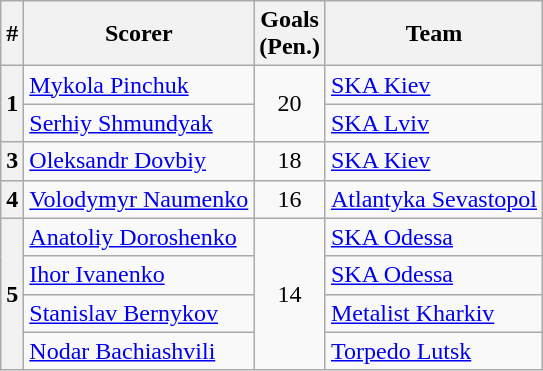<table class="wikitable">
<tr>
<th>#</th>
<th>Scorer</th>
<th>Goals<br>(Pen.)</th>
<th>Team</th>
</tr>
<tr>
<th rowspan=2>1</th>
<td><a href='#'>Mykola Pinchuk</a></td>
<td align=center rowspan=2>20</td>
<td><a href='#'>SKA Kiev</a></td>
</tr>
<tr>
<td><a href='#'>Serhiy Shmundyak</a></td>
<td><a href='#'>SKA Lviv</a></td>
</tr>
<tr>
<th>3</th>
<td><a href='#'>Oleksandr Dovbiy</a></td>
<td align=center>18</td>
<td><a href='#'>SKA Kiev</a></td>
</tr>
<tr>
<th>4</th>
<td><a href='#'>Volodymyr Naumenko</a></td>
<td align=center>16</td>
<td><a href='#'>Atlantyka Sevastopol</a></td>
</tr>
<tr>
<th rowspan=4>5</th>
<td><a href='#'>Anatoliy Doroshenko</a></td>
<td align=center rowspan=4>14</td>
<td><a href='#'>SKA Odessa</a></td>
</tr>
<tr>
<td><a href='#'>Ihor Ivanenko</a></td>
<td><a href='#'>SKA Odessa</a></td>
</tr>
<tr>
<td><a href='#'>Stanislav Bernykov</a></td>
<td><a href='#'>Metalist Kharkiv</a></td>
</tr>
<tr>
<td><a href='#'>Nodar Bachiashvili</a></td>
<td><a href='#'>Torpedo Lutsk</a></td>
</tr>
</table>
